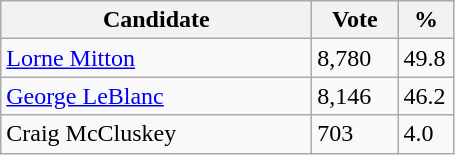<table class="wikitable">
<tr>
<th bgcolor="#DDDDFF" width="200px">Candidate</th>
<th bgcolor="#DDDDFF" width="50px">Vote</th>
<th bgcolor="#DDDDFF" width="30px">%</th>
</tr>
<tr>
<td><a href='#'>Lorne Mitton</a></td>
<td>8,780</td>
<td>49.8</td>
</tr>
<tr>
<td><a href='#'>George LeBlanc</a></td>
<td>8,146</td>
<td>46.2</td>
</tr>
<tr>
<td>Craig McCluskey</td>
<td>703</td>
<td>4.0</td>
</tr>
</table>
